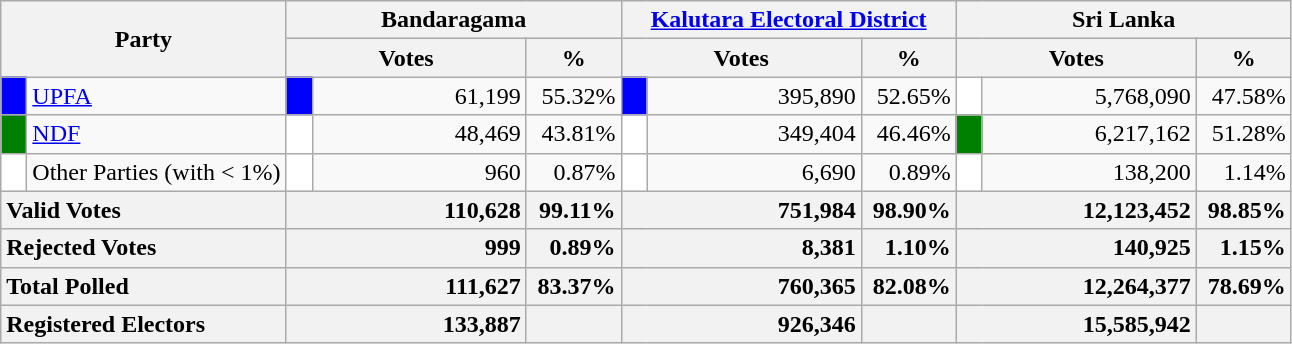<table class="wikitable">
<tr>
<th colspan="2" width="144px"rowspan="2">Party</th>
<th colspan="3" width="216px">Bandaragama</th>
<th colspan="3" width="216px"><a href='#'>Kalutara Electoral District</a></th>
<th colspan="3" width="216px">Sri Lanka</th>
</tr>
<tr>
<th colspan="2" width="144px">Votes</th>
<th>%</th>
<th colspan="2" width="144px">Votes</th>
<th>%</th>
<th colspan="2" width="144px">Votes</th>
<th>%</th>
</tr>
<tr>
<td style="background-color:blue;" width="10px"></td>
<td style="text-align:left;"><a href='#'>UPFA</a></td>
<td style="background-color:blue;" width="10px"></td>
<td style="text-align:right;">61,199</td>
<td style="text-align:right;">55.32%</td>
<td style="background-color:blue;" width="10px"></td>
<td style="text-align:right;">395,890</td>
<td style="text-align:right;">52.65%</td>
<td style="background-color:white;" width="10px"></td>
<td style="text-align:right;">5,768,090</td>
<td style="text-align:right;">47.58%</td>
</tr>
<tr>
<td style="background-color:green;" width="10px"></td>
<td style="text-align:left;"><a href='#'>NDF</a></td>
<td style="background-color:white;" width="10px"></td>
<td style="text-align:right;">48,469</td>
<td style="text-align:right;">43.81%</td>
<td style="background-color:white;" width="10px"></td>
<td style="text-align:right;">349,404</td>
<td style="text-align:right;">46.46%</td>
<td style="background-color:green;" width="10px"></td>
<td style="text-align:right;">6,217,162</td>
<td style="text-align:right;">51.28%</td>
</tr>
<tr>
<td style="background-color:white;" width="10px"></td>
<td style="text-align:left;">Other Parties (with < 1%)</td>
<td style="background-color:white;" width="10px"></td>
<td style="text-align:right;">960</td>
<td style="text-align:right;">0.87%</td>
<td style="background-color:white;" width="10px"></td>
<td style="text-align:right;">6,690</td>
<td style="text-align:right;">0.89%</td>
<td style="background-color:white;" width="10px"></td>
<td style="text-align:right;">138,200</td>
<td style="text-align:right;">1.14%</td>
</tr>
<tr>
<th colspan="2" width="144px"style="text-align:left;">Valid Votes</th>
<th style="text-align:right;"colspan="2" width="144px">110,628</th>
<th style="text-align:right;">99.11%</th>
<th style="text-align:right;"colspan="2" width="144px">751,984</th>
<th style="text-align:right;">98.90%</th>
<th style="text-align:right;"colspan="2" width="144px">12,123,452</th>
<th style="text-align:right;">98.85%</th>
</tr>
<tr>
<th colspan="2" width="144px"style="text-align:left;">Rejected Votes</th>
<th style="text-align:right;"colspan="2" width="144px">999</th>
<th style="text-align:right;">0.89%</th>
<th style="text-align:right;"colspan="2" width="144px">8,381</th>
<th style="text-align:right;">1.10%</th>
<th style="text-align:right;"colspan="2" width="144px">140,925</th>
<th style="text-align:right;">1.15%</th>
</tr>
<tr>
<th colspan="2" width="144px"style="text-align:left;">Total Polled</th>
<th style="text-align:right;"colspan="2" width="144px">111,627</th>
<th style="text-align:right;">83.37%</th>
<th style="text-align:right;"colspan="2" width="144px">760,365</th>
<th style="text-align:right;">82.08%</th>
<th style="text-align:right;"colspan="2" width="144px">12,264,377</th>
<th style="text-align:right;">78.69%</th>
</tr>
<tr>
<th colspan="2" width="144px"style="text-align:left;">Registered Electors</th>
<th style="text-align:right;"colspan="2" width="144px">133,887</th>
<th></th>
<th style="text-align:right;"colspan="2" width="144px">926,346</th>
<th></th>
<th style="text-align:right;"colspan="2" width="144px">15,585,942</th>
<th></th>
</tr>
</table>
